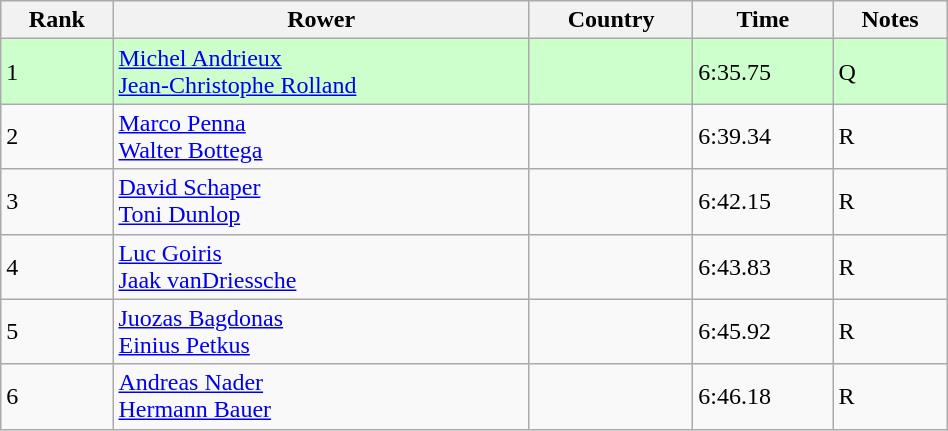<table class="wikitable sortable" width=50%>
<tr>
<th>Rank</th>
<th>Rower</th>
<th>Country</th>
<th>Time</th>
<th>Notes</th>
</tr>
<tr bgcolor=ccffcc>
<td>1</td>
<td><a href='#'>Michel Andrieux</a><br><a href='#'>Jean-Christophe Rolland</a></td>
<td></td>
<td>6:35.75</td>
<td>Q</td>
</tr>
<tr>
<td>2</td>
<td><a href='#'>Marco Penna</a><br><a href='#'>Walter Bottega</a></td>
<td></td>
<td>6:39.34</td>
<td>R</td>
</tr>
<tr>
<td>3</td>
<td><a href='#'>David Schaper</a><br><a href='#'>Toni Dunlop</a></td>
<td></td>
<td>6:42.15</td>
<td>R</td>
</tr>
<tr>
<td>4</td>
<td><a href='#'>Luc Goiris</a> <br> <a href='#'>Jaak vanDriessche</a></td>
<td></td>
<td>6:43.83</td>
<td>R</td>
</tr>
<tr>
<td>5</td>
<td><a href='#'>Juozas Bagdonas</a> <br> <a href='#'>Einius Petkus</a></td>
<td></td>
<td>6:45.92</td>
<td>R</td>
</tr>
<tr>
<td>6</td>
<td><a href='#'>Andreas Nader</a> <br> <a href='#'>Hermann Bauer</a></td>
<td></td>
<td>6:46.18</td>
<td>R</td>
</tr>
</table>
